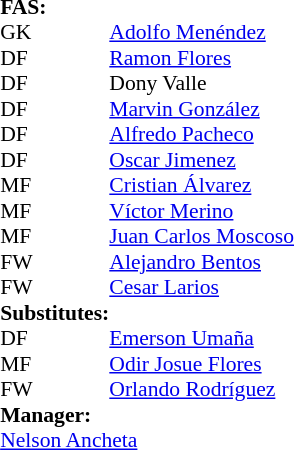<table style="font-size: 90%" cellspacing="0" cellpadding="0" align=right>
<tr>
<td colspan="4"><strong>FAS:</strong></td>
</tr>
<tr>
<th width="25"></th>
<th width="25"></th>
</tr>
<tr>
<td>GK</td>
<td></td>
<td> <a href='#'>Adolfo Menéndez</a></td>
</tr>
<tr>
<td>DF</td>
<td></td>
<td> <a href='#'>Ramon Flores</a></td>
</tr>
<tr>
<td>DF</td>
<td></td>
<td>  Dony Valle</td>
</tr>
<tr>
<td>DF</td>
<td></td>
<td> <a href='#'>Marvin González</a></td>
</tr>
<tr>
<td>DF</td>
<td></td>
<td>  <a href='#'>Alfredo Pacheco</a></td>
</tr>
<tr>
<td>DF</td>
<td></td>
<td>  <a href='#'>Oscar Jimenez</a></td>
</tr>
<tr>
<td>MF</td>
<td></td>
<td>  <a href='#'>Cristian Álvarez</a></td>
<td></td>
<td></td>
</tr>
<tr>
<td>MF</td>
<td></td>
<td>  <a href='#'>Víctor Merino</a></td>
<td></td>
<td></td>
</tr>
<tr>
<td>MF</td>
<td></td>
<td>  <a href='#'>Juan Carlos Moscoso</a></td>
</tr>
<tr>
<td>FW</td>
<td></td>
<td>  <a href='#'>Alejandro Bentos</a></td>
</tr>
<tr>
<td>FW</td>
<td></td>
<td>  <a href='#'>Cesar Larios</a></td>
</tr>
<tr>
<td colspan=2><strong>Substitutes:</strong></td>
</tr>
<tr>
<td>DF</td>
<td></td>
<td>  <a href='#'>Emerson Umaña</a></td>
<td></td>
<td></td>
</tr>
<tr>
<td>MF</td>
<td></td>
<td> <a href='#'>Odir Josue Flores</a></td>
<td></td>
<td></td>
</tr>
<tr>
<td>FW</td>
<td></td>
<td> <a href='#'>Orlando Rodríguez</a></td>
<td></td>
<td></td>
</tr>
<tr>
<td colspan=3><strong>Manager:</strong></td>
</tr>
<tr>
<td colspan=4> <a href='#'>Nelson Ancheta</a></td>
</tr>
</table>
